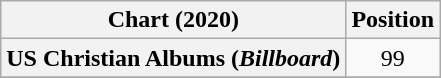<table class="wikitable sortable plainrowheaders" style="text-align:center">
<tr>
<th scope="col">Chart (2020)</th>
<th scope="col">Position</th>
</tr>
<tr>
<th scope="row">US Christian Albums (<em>Billboard</em>)</th>
<td>99</td>
</tr>
<tr>
</tr>
</table>
